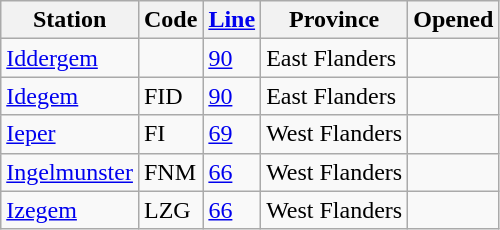<table class="wikitable sortable">
<tr>
<th>Station</th>
<th>Code</th>
<th><a href='#'>Line</a></th>
<th>Province</th>
<th>Opened</th>
</tr>
<tr>
<td><a href='#'>Iddergem</a></td>
<td></td>
<td><a href='#'>90</a></td>
<td>East Flanders</td>
<td></td>
</tr>
<tr>
<td><a href='#'>Idegem</a></td>
<td>FID</td>
<td><a href='#'>90</a></td>
<td>East Flanders</td>
<td></td>
</tr>
<tr>
<td><a href='#'>Ieper</a></td>
<td>FI</td>
<td><a href='#'>69</a></td>
<td>West Flanders</td>
<td></td>
</tr>
<tr>
<td><a href='#'>Ingelmunster</a></td>
<td>FNM</td>
<td><a href='#'>66</a></td>
<td>West Flanders</td>
<td></td>
</tr>
<tr>
<td><a href='#'>Izegem</a></td>
<td>LZG</td>
<td><a href='#'>66</a></td>
<td>West Flanders</td>
<td></td>
</tr>
</table>
